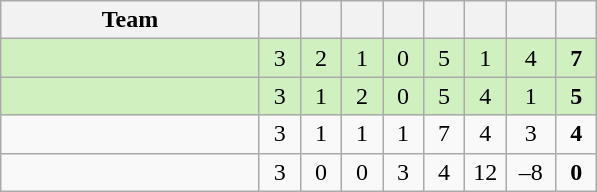<table class="wikitable" style="text-align: center;">
<tr>
<th width=165>Team</th>
<th width=20></th>
<th width=20></th>
<th width=20></th>
<th width=20></th>
<th width=20></th>
<th width=20></th>
<th width=26></th>
<th width=20></th>
</tr>
<tr bgcolor="#D0F0C0">
<td style="text-align:left;"></td>
<td>3</td>
<td>2</td>
<td>1</td>
<td>0</td>
<td>5</td>
<td>1</td>
<td>4</td>
<td><strong>7</strong></td>
</tr>
<tr bgcolor="#D0F0C0">
<td style="text-align:left;"></td>
<td>3</td>
<td>1</td>
<td>2</td>
<td>0</td>
<td>5</td>
<td>4</td>
<td>1</td>
<td><strong>5</strong></td>
</tr>
<tr>
<td style="text-align:left;"></td>
<td>3</td>
<td>1</td>
<td>1</td>
<td>1</td>
<td>7</td>
<td>4</td>
<td>3</td>
<td><strong>4</strong></td>
</tr>
<tr>
<td style="text-align:left;"></td>
<td>3</td>
<td>0</td>
<td>0</td>
<td>3</td>
<td>4</td>
<td>12</td>
<td>–8</td>
<td><strong>0</strong></td>
</tr>
</table>
